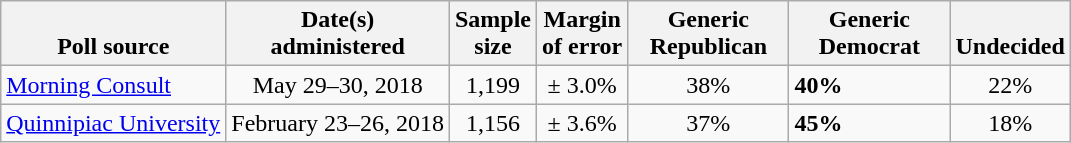<table class="wikitable">
<tr valign=bottom>
<th>Poll source</th>
<th>Date(s)<br>administered</th>
<th>Sample<br>size</th>
<th>Margin<br>of error</th>
<th style="width:100px;">Generic<br>Republican</th>
<th style="width:100px;">Generic<br>Democrat</th>
<th>Undecided</th>
</tr>
<tr>
<td><a href='#'>Morning Consult</a></td>
<td align=center>May 29–30, 2018</td>
<td align=center>1,199</td>
<td align=center>± 3.0%</td>
<td align=center>38%</td>
<td><strong>40%</strong></td>
<td align=center>22%</td>
</tr>
<tr>
<td><a href='#'>Quinnipiac University</a></td>
<td align=center>February 23–26, 2018</td>
<td align=center>1,156</td>
<td align=center>± 3.6%</td>
<td align=center>37%</td>
<td><strong>45%</strong></td>
<td align=center>18%</td>
</tr>
</table>
